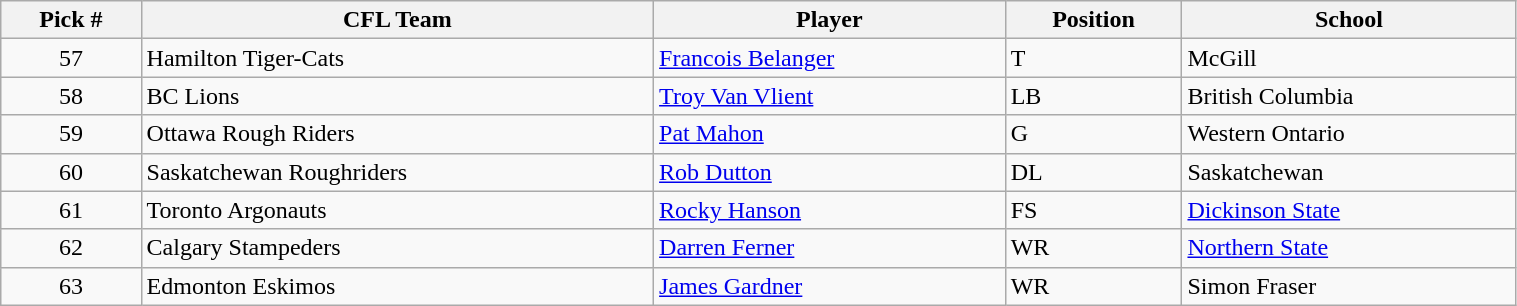<table class="wikitable" style="width: 80%">
<tr>
<th>Pick #</th>
<th>CFL Team</th>
<th>Player</th>
<th>Position</th>
<th>School</th>
</tr>
<tr>
<td align=center>57</td>
<td>Hamilton Tiger-Cats</td>
<td><a href='#'>Francois Belanger</a></td>
<td>T</td>
<td>McGill</td>
</tr>
<tr>
<td align=center>58</td>
<td>BC Lions</td>
<td><a href='#'>Troy Van Vlient</a></td>
<td>LB</td>
<td>British Columbia</td>
</tr>
<tr>
<td align=center>59</td>
<td>Ottawa Rough Riders</td>
<td><a href='#'>Pat Mahon</a></td>
<td>G</td>
<td>Western Ontario</td>
</tr>
<tr>
<td align=center>60</td>
<td>Saskatchewan Roughriders</td>
<td><a href='#'>Rob Dutton</a></td>
<td>DL</td>
<td>Saskatchewan</td>
</tr>
<tr>
<td align=center>61</td>
<td>Toronto Argonauts</td>
<td><a href='#'>Rocky Hanson</a></td>
<td>FS</td>
<td><a href='#'>Dickinson State</a></td>
</tr>
<tr>
<td align=center>62</td>
<td>Calgary Stampeders</td>
<td><a href='#'>Darren Ferner</a></td>
<td>WR</td>
<td><a href='#'>Northern State</a></td>
</tr>
<tr>
<td align=center>63</td>
<td>Edmonton Eskimos</td>
<td><a href='#'>James Gardner</a></td>
<td>WR</td>
<td>Simon Fraser</td>
</tr>
</table>
